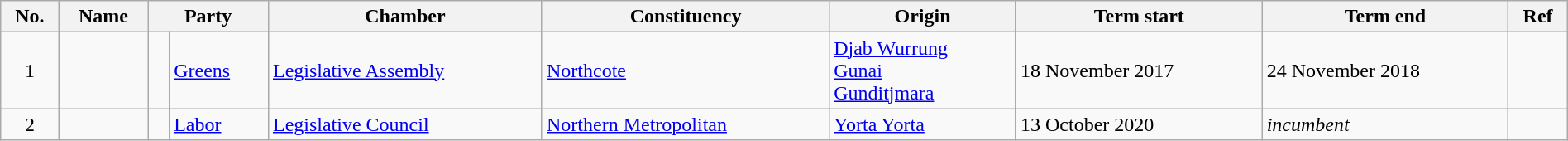<table class="wikitable sortable" width="100%">
<tr>
<th>No.</th>
<th>Name</th>
<th colspan="2">Party</th>
<th>Chamber</th>
<th>Constituency</th>
<th>Origin</th>
<th>Term start</th>
<th>Term end</th>
<th class=unsortable>Ref</th>
</tr>
<tr>
<td align=center>1</td>
<td></td>
<td> </td>
<td><a href='#'>Greens</a></td>
<td><a href='#'>Legislative Assembly</a></td>
<td><a href='#'>Northcote</a></td>
<td><a href='#'>Djab Wurrung</a><br><a href='#'>Gunai</a><br><a href='#'>Gunditjmara</a></td>
<td>18 November 2017</td>
<td>24 November 2018</td>
<td align="center"></td>
</tr>
<tr>
<td align=center>2</td>
<td></td>
<td> </td>
<td><a href='#'>Labor</a></td>
<td><a href='#'>Legislative Council</a></td>
<td><a href='#'>Northern Metropolitan</a></td>
<td><a href='#'>Yorta Yorta</a></td>
<td>13 October 2020</td>
<td><em>incumbent</em></td>
<td align="center"></td>
</tr>
</table>
